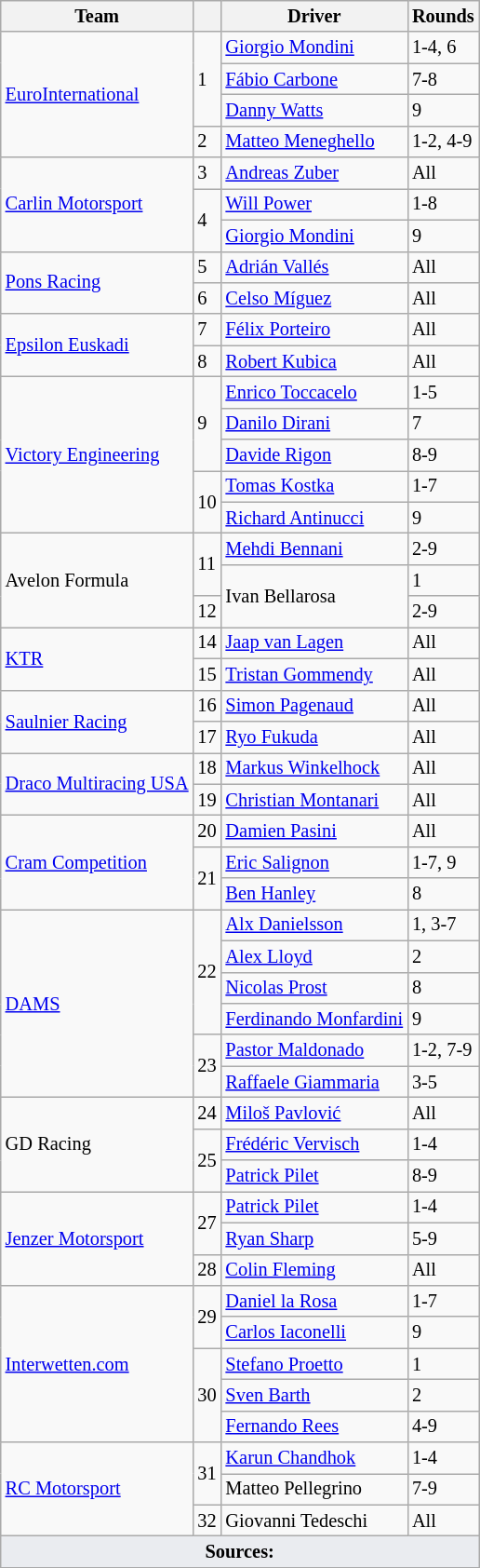<table class="wikitable" style="font-size:85%">
<tr>
<th>Team</th>
<th></th>
<th>Driver</th>
<th>Rounds</th>
</tr>
<tr>
<td rowspan=4> <a href='#'>EuroInternational</a></td>
<td rowspan=3>1</td>
<td> <a href='#'>Giorgio Mondini</a></td>
<td>1-4, 6</td>
</tr>
<tr>
<td> <a href='#'>Fábio Carbone</a></td>
<td>7-8</td>
</tr>
<tr>
<td> <a href='#'>Danny Watts</a></td>
<td>9</td>
</tr>
<tr>
<td>2</td>
<td> <a href='#'>Matteo Meneghello</a></td>
<td>1-2, 4-9</td>
</tr>
<tr>
<td rowspan=3> <a href='#'>Carlin Motorsport</a></td>
<td>3</td>
<td> <a href='#'>Andreas Zuber</a></td>
<td>All</td>
</tr>
<tr>
<td rowspan=2>4</td>
<td> <a href='#'>Will Power</a></td>
<td>1-8</td>
</tr>
<tr>
<td> <a href='#'>Giorgio Mondini</a></td>
<td>9</td>
</tr>
<tr>
<td rowspan=2> <a href='#'>Pons Racing</a></td>
<td>5</td>
<td> <a href='#'>Adrián Vallés</a></td>
<td>All</td>
</tr>
<tr>
<td>6</td>
<td> <a href='#'>Celso Míguez</a></td>
<td>All</td>
</tr>
<tr>
<td rowspan=2> <a href='#'>Epsilon Euskadi</a></td>
<td>7</td>
<td> <a href='#'>Félix Porteiro</a></td>
<td>All</td>
</tr>
<tr>
<td>8</td>
<td> <a href='#'>Robert Kubica</a></td>
<td>All</td>
</tr>
<tr>
<td rowspan=5> <a href='#'>Victory Engineering</a></td>
<td rowspan=3>9</td>
<td> <a href='#'>Enrico Toccacelo</a></td>
<td>1-5</td>
</tr>
<tr>
<td> <a href='#'>Danilo Dirani</a></td>
<td>7</td>
</tr>
<tr>
<td> <a href='#'>Davide Rigon</a></td>
<td>8-9</td>
</tr>
<tr>
<td rowspan=2>10</td>
<td> <a href='#'>Tomas Kostka</a></td>
<td>1-7</td>
</tr>
<tr>
<td> <a href='#'>Richard Antinucci</a></td>
<td>9</td>
</tr>
<tr>
<td rowspan=3> Avelon Formula</td>
<td rowspan=2>11</td>
<td> <a href='#'>Mehdi Bennani</a></td>
<td>2-9</td>
</tr>
<tr>
<td rowspan=2> Ivan Bellarosa</td>
<td>1</td>
</tr>
<tr>
<td>12</td>
<td>2-9</td>
</tr>
<tr>
<td rowspan=2> <a href='#'>KTR</a></td>
<td>14</td>
<td> <a href='#'>Jaap van Lagen</a></td>
<td>All</td>
</tr>
<tr>
<td>15</td>
<td> <a href='#'>Tristan Gommendy</a></td>
<td>All</td>
</tr>
<tr>
<td rowspan=2> <a href='#'>Saulnier Racing</a></td>
<td>16</td>
<td> <a href='#'>Simon Pagenaud</a></td>
<td>All</td>
</tr>
<tr>
<td>17</td>
<td> <a href='#'>Ryo Fukuda</a></td>
<td>All</td>
</tr>
<tr>
<td rowspan=2> <a href='#'>Draco Multiracing USA</a></td>
<td>18</td>
<td> <a href='#'>Markus Winkelhock</a></td>
<td>All</td>
</tr>
<tr>
<td>19</td>
<td> <a href='#'>Christian Montanari</a></td>
<td>All</td>
</tr>
<tr>
<td rowspan=3> <a href='#'>Cram Competition</a></td>
<td>20</td>
<td> <a href='#'>Damien Pasini</a></td>
<td>All</td>
</tr>
<tr>
<td rowspan=2>21</td>
<td> <a href='#'>Eric Salignon</a></td>
<td>1-7, 9</td>
</tr>
<tr>
<td> <a href='#'>Ben Hanley</a></td>
<td>8</td>
</tr>
<tr>
<td rowspan=6> <a href='#'>DAMS</a></td>
<td rowspan=4>22</td>
<td> <a href='#'>Alx Danielsson</a></td>
<td>1, 3-7</td>
</tr>
<tr>
<td> <a href='#'>Alex Lloyd</a></td>
<td>2</td>
</tr>
<tr>
<td> <a href='#'>Nicolas Prost</a></td>
<td>8</td>
</tr>
<tr>
<td> <a href='#'>Ferdinando Monfardini</a></td>
<td>9</td>
</tr>
<tr>
<td rowspan=2>23</td>
<td> <a href='#'>Pastor Maldonado</a></td>
<td>1-2, 7-9</td>
</tr>
<tr>
<td> <a href='#'>Raffaele Giammaria</a></td>
<td>3-5</td>
</tr>
<tr>
<td rowspan=3> GD Racing</td>
<td>24</td>
<td> <a href='#'>Miloš Pavlović</a></td>
<td>All</td>
</tr>
<tr>
<td rowspan=2>25</td>
<td> <a href='#'>Frédéric Vervisch</a></td>
<td>1-4</td>
</tr>
<tr>
<td> <a href='#'>Patrick Pilet</a></td>
<td>8-9</td>
</tr>
<tr>
<td rowspan=3> <a href='#'>Jenzer Motorsport</a></td>
<td rowspan=2>27</td>
<td> <a href='#'>Patrick Pilet</a></td>
<td>1-4</td>
</tr>
<tr>
<td> <a href='#'>Ryan Sharp</a></td>
<td>5-9</td>
</tr>
<tr>
<td>28</td>
<td> <a href='#'>Colin Fleming</a></td>
<td>All</td>
</tr>
<tr>
<td rowspan=5> <a href='#'>Interwetten.com</a></td>
<td rowspan=2>29</td>
<td> <a href='#'>Daniel la Rosa</a></td>
<td>1-7</td>
</tr>
<tr>
<td> <a href='#'>Carlos Iaconelli</a></td>
<td>9</td>
</tr>
<tr>
<td rowspan=3>30</td>
<td> <a href='#'>Stefano Proetto</a></td>
<td>1</td>
</tr>
<tr>
<td> <a href='#'>Sven Barth</a></td>
<td>2</td>
</tr>
<tr>
<td> <a href='#'>Fernando Rees</a></td>
<td>4-9</td>
</tr>
<tr>
<td rowspan=3> <a href='#'>RC Motorsport</a></td>
<td rowspan=2>31</td>
<td> <a href='#'>Karun Chandhok</a></td>
<td>1-4</td>
</tr>
<tr>
<td> Matteo Pellegrino</td>
<td>7-9</td>
</tr>
<tr>
<td>32</td>
<td> Giovanni Tedeschi</td>
<td>All</td>
</tr>
<tr class="sortbottom">
<td colspan="4" style="background-color:#EAECF0;text-align:center"><strong>Sources:</strong></td>
</tr>
</table>
